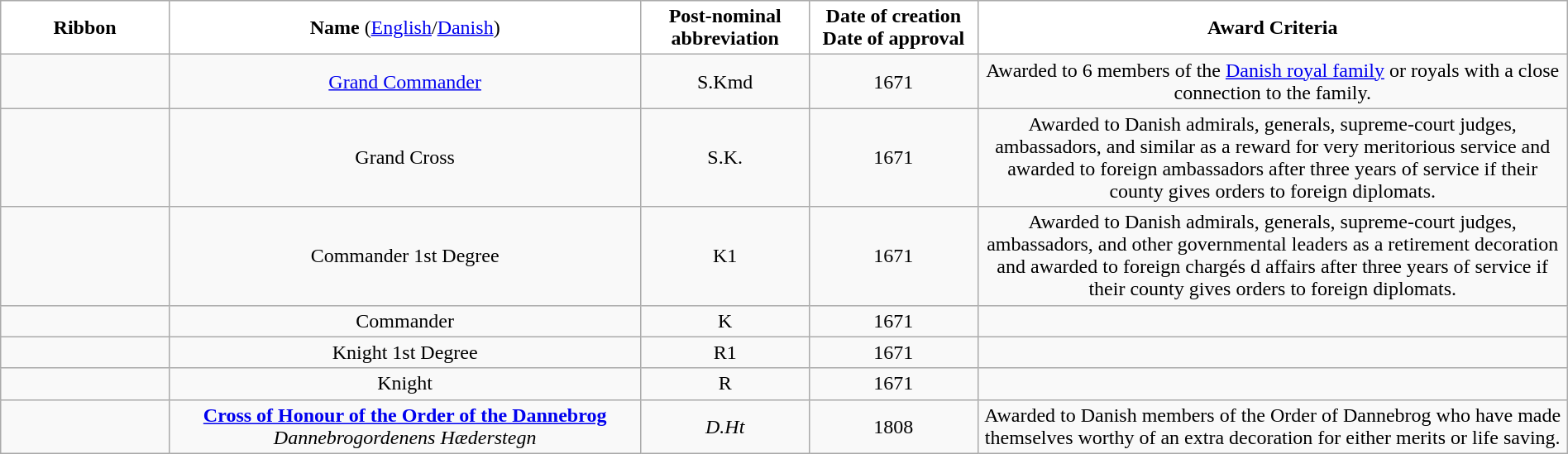<table class="wikitable sortable" style="text-align:center;" width="100%">
<tr>
<td width="10%" bgcolor="#FFFFFF"><strong>Ribbon</strong></td>
<td width="28%" bgcolor="#FFFFFF"><strong>Name</strong> (<a href='#'>English</a>/<a href='#'>Danish</a>)</td>
<td width="10%" bgcolor="#FFFFFF"><strong>Post-nominal abbreviation</strong></td>
<td width="10%" bgcolor="#FFFFFF"><strong>Date of creation<br>Date of approval</strong></td>
<td width="35%" bgcolor="#FFFFFF"><strong>Award Criteria</strong></td>
</tr>
<tr>
<td></td>
<td><a href='#'>Grand Commander</a></td>
<td>S.Kmd</td>
<td>1671</td>
<td>Awarded to 6 members of the <a href='#'>Danish royal family</a> or royals with a close connection to the family.</td>
</tr>
<tr>
<td></td>
<td>Grand Cross</td>
<td>S.K.</td>
<td>1671</td>
<td>Awarded to Danish admirals, generals, supreme-court judges, ambassadors, and similar as a reward for very meritorious service and awarded to foreign ambassadors after three years of service if their county gives orders to foreign diplomats.</td>
</tr>
<tr>
<td></td>
<td>Commander 1st Degree</td>
<td>K1</td>
<td>1671</td>
<td>Awarded to Danish admirals, generals, supreme-court judges, ambassadors, and other governmental leaders as a retirement decoration and awarded to foreign chargés d affairs after three years of service if their county gives orders to foreign diplomats.</td>
</tr>
<tr>
<td></td>
<td>Commander</td>
<td>K</td>
<td>1671</td>
<td></td>
</tr>
<tr>
<td></td>
<td>Knight 1st Degree</td>
<td>R1</td>
<td>1671</td>
<td></td>
</tr>
<tr>
<td></td>
<td>Knight</td>
<td>R</td>
<td>1671</td>
<td></td>
</tr>
<tr>
<td></td>
<td><strong><a href='#'>Cross of Honour of the Order of the Dannebrog</a></strong><br><em>Dannebrogordenens Hæderstegn</em><br></td>
<td><em>D.Ht</em></td>
<td>1808</td>
<td>Awarded to Danish members of the Order of Dannebrog who have made themselves worthy of an extra decoration for either merits or life saving.</td>
</tr>
</table>
